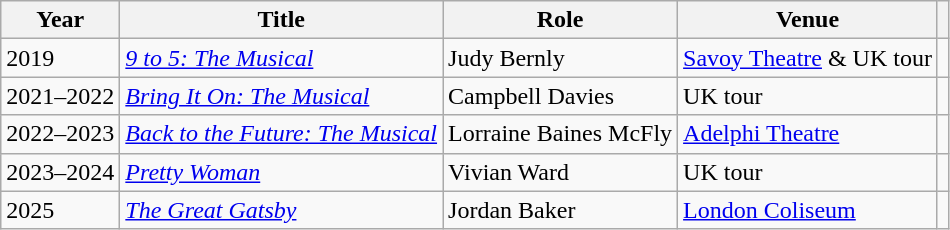<table class="wikitable">
<tr>
<th>Year</th>
<th>Title</th>
<th>Role</th>
<th>Venue</th>
<th></th>
</tr>
<tr>
<td>2019</td>
<td><em><a href='#'>9 to 5: The Musical</a></em></td>
<td>Judy Bernly</td>
<td><a href='#'>Savoy Theatre</a> & UK tour</td>
<td align="center"></td>
</tr>
<tr>
<td>2021–2022</td>
<td><em><a href='#'>Bring It On: The Musical</a></em></td>
<td>Campbell Davies</td>
<td>UK tour</td>
<td align="center"></td>
</tr>
<tr>
<td>2022–2023</td>
<td><em><a href='#'>Back to the Future: The Musical</a></em></td>
<td>Lorraine Baines McFly</td>
<td><a href='#'>Adelphi Theatre</a></td>
<td align="center"></td>
</tr>
<tr>
<td>2023–2024</td>
<td><em><a href='#'>Pretty Woman</a></em></td>
<td>Vivian Ward</td>
<td>UK tour</td>
<td align="center"></td>
</tr>
<tr>
<td>2025</td>
<td><a href='#'><em>The Great Gatsby</em></a></td>
<td>Jordan Baker</td>
<td><a href='#'>London Coliseum</a></td>
<td align=center></td>
</tr>
</table>
